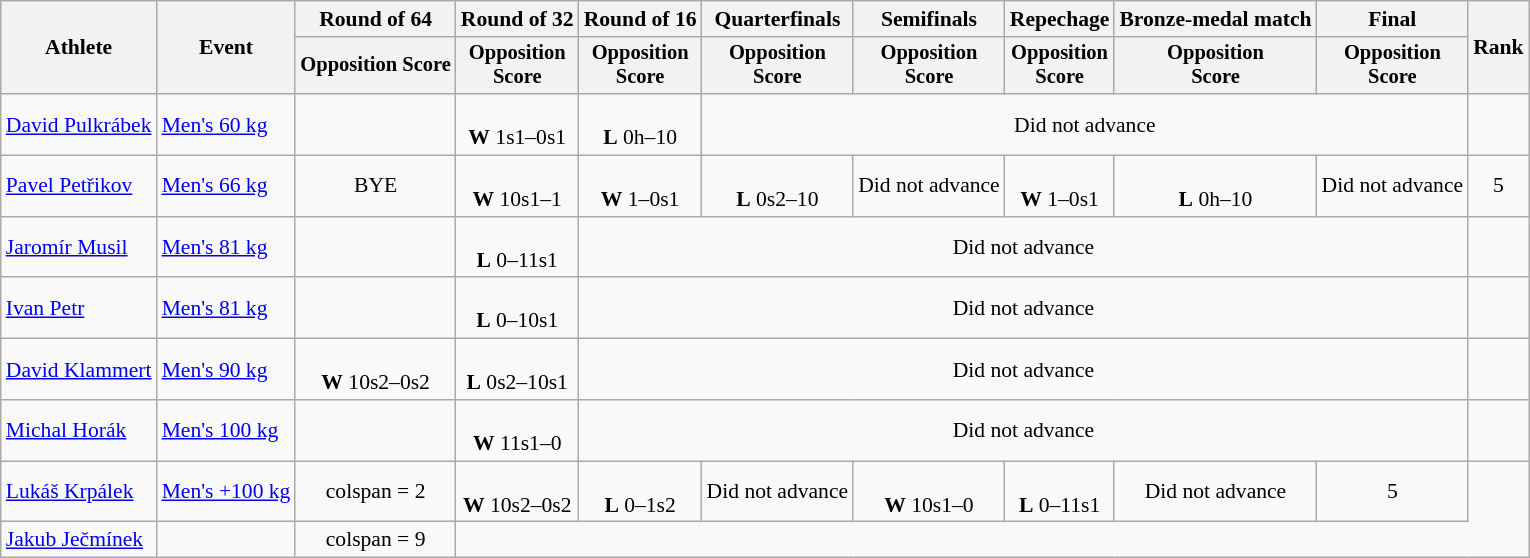<table class="wikitable" style="font-size:90%">
<tr>
<th rowspan="2">Athlete</th>
<th rowspan="2">Event</th>
<th>Round of 64</th>
<th>Round of 32</th>
<th>Round of 16</th>
<th>Quarterfinals</th>
<th>Semifinals</th>
<th>Repechage</th>
<th>Bronze-medal match</th>
<th>Final</th>
<th rowspan="2">Rank</th>
</tr>
<tr style="font-size:95%">
<th>Opposition Score</th>
<th>Opposition<br>Score</th>
<th>Opposition<br>Score</th>
<th>Opposition<br>Score</th>
<th>Opposition<br>Score</th>
<th>Opposition<br>Score</th>
<th>Opposition<br>Score</th>
<th>Opposition<br>Score</th>
</tr>
<tr align = "center">
<td align = "left"><a href='#'>David Pulkrábek</a></td>
<td align = "left"><a href='#'>Men's 60 kg</a></td>
<td></td>
<td><br><strong>W</strong> 1s1–0s1</td>
<td><br><strong>L</strong> 0h–10</td>
<td colspan="5">Did not advance</td>
<td></td>
</tr>
<tr align = "center">
<td align = "left"><a href='#'>Pavel Petřikov</a></td>
<td align = "left"><a href='#'>Men's 66 kg</a></td>
<td>BYE</td>
<td><br><strong>W</strong> 10s1–1</td>
<td><br><strong>W</strong> 1–0s1</td>
<td><br><strong>L</strong> 0s2–10</td>
<td>Did not advance</td>
<td><br><strong>W</strong> 1–0s1</td>
<td><br><strong>L</strong> 0h–10</td>
<td>Did not advance</td>
<td>5</td>
</tr>
<tr align = "center">
<td align = "left"><a href='#'>Jaromír Musil</a></td>
<td align = "left"><a href='#'>Men's 81 kg</a></td>
<td></td>
<td><br><strong>L</strong> 0–11s1</td>
<td colspan="6">Did not advance</td>
<td></td>
</tr>
<tr align = "center">
<td align = "left"><a href='#'>Ivan Petr</a></td>
<td align = "left"><a href='#'>Men's 81 kg</a></td>
<td></td>
<td><br><strong>L</strong> 0–10s1</td>
<td colspan="6">Did not advance</td>
<td></td>
</tr>
<tr align = "center">
<td align = "left"><a href='#'>David Klammert</a></td>
<td align = "left"><a href='#'>Men's 90 kg</a></td>
<td><br><strong>W</strong> 10s2–0s2</td>
<td><br><strong>L</strong> 0s2–10s1</td>
<td colspan="6">Did not advance</td>
<td></td>
</tr>
<tr align="center">
<td align="left"><a href='#'>Michal Horák</a></td>
<td align = "left"><a href='#'>Men's 100 kg</a></td>
<td></td>
<td><br><strong>W</strong> 11s1–0</td>
<td colspan="6">Did not advance</td>
<td></td>
</tr>
<tr align = "center">
<td align = "left"><a href='#'>Lukáš Krpálek</a></td>
<td align = "left"><a href='#'>Men's +100 kg</a></td>
<td>colspan = 2 </td>
<td><br><strong>W</strong> 10s2–0s2</td>
<td><br><strong>L</strong> 0–1s2</td>
<td>Did not advance</td>
<td><br><strong>W</strong> 10s1–0</td>
<td><br><strong>L</strong> 0–11s1</td>
<td>Did not advance</td>
<td>5</td>
</tr>
<tr align = "center">
<td align = "left"><a href='#'>Jakub Ječmínek</a></td>
<td align = "left"></td>
<td>colspan = 9 </td>
</tr>
</table>
